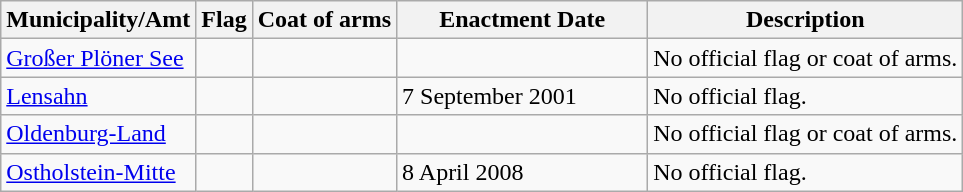<table class="wikitable">
<tr>
<th style="width:12ch;">Municipality/Amt</th>
<th>Flag</th>
<th>Coat of arms</th>
<th style="width:20ch;">Enactment Date</th>
<th>Description</th>
</tr>
<tr>
<td><a href='#'>Großer Plöner See</a></td>
<td></td>
<td></td>
<td></td>
<td>No official flag or coat of arms.</td>
</tr>
<tr>
<td><a href='#'>Lensahn</a></td>
<td></td>
<td></td>
<td>7 September 2001</td>
<td>No official flag.</td>
</tr>
<tr>
<td><a href='#'>Oldenburg-Land</a></td>
<td></td>
<td></td>
<td></td>
<td>No official flag or coat of arms.</td>
</tr>
<tr>
<td><a href='#'>Ostholstein-Mitte</a></td>
<td></td>
<td></td>
<td>8 April 2008</td>
<td>No official flag.</td>
</tr>
</table>
